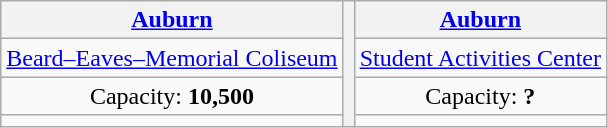<table class="wikitable" style="text-align:center">
<tr>
<th><a href='#'>Auburn</a></th>
<th rowspan=4></th>
<th><a href='#'>Auburn</a></th>
</tr>
<tr>
<td><a href='#'>Beard–Eaves–Memorial Coliseum</a></td>
<td><a href='#'>Student Activities Center</a></td>
</tr>
<tr>
<td>Capacity: <strong>10,500</strong></td>
<td>Capacity: <strong>?</strong></td>
</tr>
<tr>
<td></td>
<td></td>
</tr>
</table>
